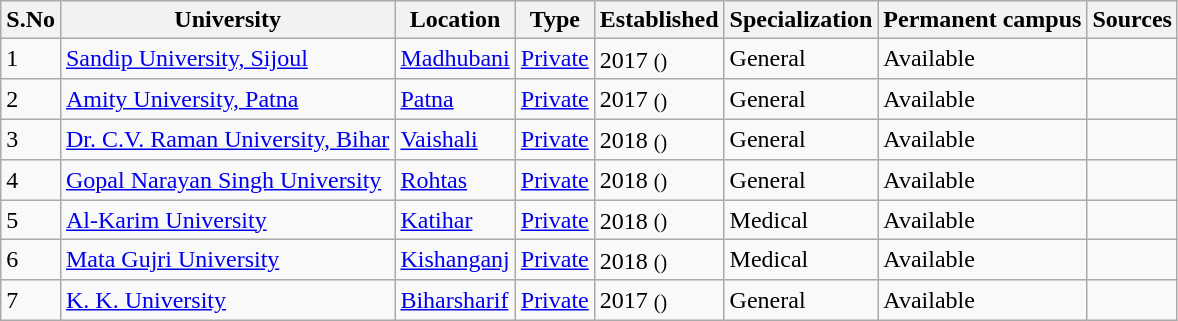<table class="wikitable sortable plainrowheaders">
<tr>
<th scope="col">S.No</th>
<th scope="col">University</th>
<th scope="col">Location</th>
<th scope="col">Type</th>
<th scope="col">Established</th>
<th scope="col">Specialization</th>
<th scope="col">Permanent campus</th>
<th scope="col" class="unsortable">Sources</th>
</tr>
<tr>
<td>1</td>
<td><a href='#'>Sandip University, Sijoul</a></td>
<td><a href='#'>Madhubani</a></td>
<td><a href='#'>Private</a></td>
<td>2017 <small>(<sup></sup>)</small></td>
<td>General</td>
<td>Available</td>
<td></td>
</tr>
<tr>
<td>2</td>
<td><a href='#'>Amity University, Patna</a></td>
<td><a href='#'>Patna</a></td>
<td><a href='#'>Private</a></td>
<td>2017 <small>(<sup></sup>)</small></td>
<td>General</td>
<td>Available</td>
<td></td>
</tr>
<tr>
<td>3</td>
<td><a href='#'>Dr. C.V. Raman University, Bihar</a></td>
<td><a href='#'>Vaishali</a></td>
<td><a href='#'>Private</a></td>
<td>2018 <small>(<sup></sup>)</small></td>
<td>General</td>
<td>Available</td>
<td></td>
</tr>
<tr>
<td>4</td>
<td><a href='#'>Gopal Narayan Singh University</a></td>
<td><a href='#'>Rohtas</a></td>
<td><a href='#'>Private</a></td>
<td>2018 <small>(<sup></sup>)</small></td>
<td>General</td>
<td>Available</td>
<td></td>
</tr>
<tr>
<td>5</td>
<td><a href='#'>Al-Karim University</a></td>
<td><a href='#'>Katihar</a></td>
<td><a href='#'>Private</a></td>
<td>2018 <small>(<sup></sup>)</small></td>
<td>Medical</td>
<td>Available</td>
<td></td>
</tr>
<tr>
<td>6</td>
<td><a href='#'>Mata Gujri University</a></td>
<td><a href='#'>Kishanganj</a></td>
<td><a href='#'>Private</a></td>
<td>2018 <small>(<sup></sup>)</small></td>
<td>Medical</td>
<td>Available</td>
<td></td>
</tr>
<tr>
<td>7</td>
<td><a href='#'>K. K. University</a></td>
<td><a href='#'>Biharsharif</a></td>
<td><a href='#'>Private</a></td>
<td>2017 <small>(<sup></sup>)</small></td>
<td>General</td>
<td>Available</td>
<td></td>
</tr>
</table>
